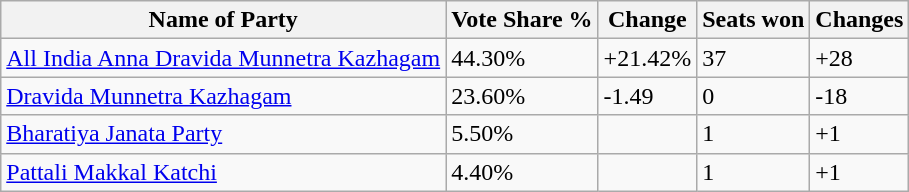<table class="wikitable sortable">
<tr>
<th>Name of Party</th>
<th>Vote Share %</th>
<th>Change</th>
<th>Seats won</th>
<th>Changes</th>
</tr>
<tr>
<td><a href='#'>All India Anna Dravida Munnetra Kazhagam</a></td>
<td>44.30%</td>
<td>+21.42%</td>
<td>37</td>
<td>+28</td>
</tr>
<tr>
<td><a href='#'>Dravida Munnetra Kazhagam</a></td>
<td>23.60%</td>
<td>-1.49</td>
<td>0</td>
<td>-18</td>
</tr>
<tr>
<td><a href='#'>Bharatiya Janata Party</a></td>
<td>5.50%</td>
<td></td>
<td>1</td>
<td>+1</td>
</tr>
<tr>
<td><a href='#'>Pattali Makkal Katchi</a></td>
<td>4.40%</td>
<td></td>
<td>1</td>
<td>+1</td>
</tr>
</table>
